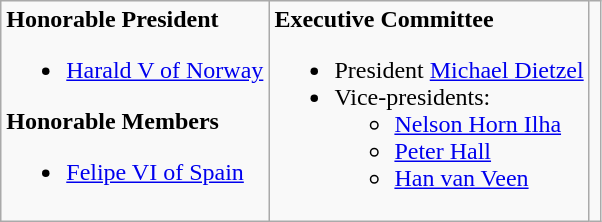<table class="wikitable" border="1">
<tr>
<td style="vertical-align:top"><strong>Honorable President</strong><br><ul><li> <a href='#'>Harald V of Norway</a></li></ul><strong>Honorable Members</strong><ul><li> <a href='#'>Felipe VI of Spain</a></li></ul></td>
<td style="vertical-align:top"><strong>Executive Committee</strong><br><ul><li>President  <a href='#'>Michael Dietzel</a></li><li>Vice-presidents:<ul><li> <a href='#'>Nelson Horn Ilha</a></li><li> <a href='#'>Peter Hall</a></li><li> <a href='#'>Han van Veen</a></li></ul></li></ul>




</td>
<td style="vertical-align:top"><br>
</td>
</tr>
</table>
